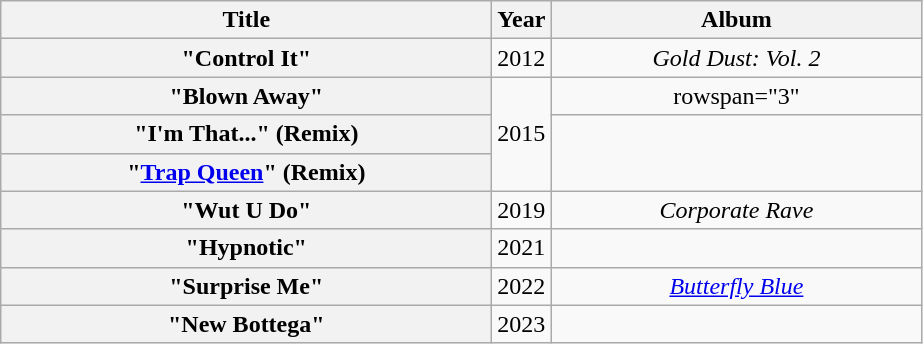<table class="wikitable plainrowheaders" style="text-align:center;">
<tr>
<th scope="col" style="width:20em;">Title</th>
<th scope="col" style="width:1em;">Year</th>
<th scope="col" style="width:15em;">Album</th>
</tr>
<tr>
<th scope="row">"Control It"<br></th>
<td>2012</td>
<td><em>Gold Dust: Vol. 2</em></td>
</tr>
<tr>
<th scope="row">"Blown Away"<br></th>
<td rowspan="3">2015</td>
<td>rowspan="3" </td>
</tr>
<tr>
<th scope="row">"I'm That..." (Remix)<br></th>
</tr>
<tr>
<th scope="row">"<a href='#'>Trap Queen</a>" (Remix)<br></th>
</tr>
<tr>
<th scope="row">"Wut U Do"<br></th>
<td>2019</td>
<td><em>Corporate Rave</em></td>
</tr>
<tr>
<th scope="row">"Hypnotic"<br></th>
<td>2021</td>
<td></td>
</tr>
<tr>
<th scope="row">"Surprise Me"<br></th>
<td>2022</td>
<td><em><a href='#'>Butterfly Blue</a></em></td>
</tr>
<tr>
<th scope="row">"New Bottega"<br></th>
<td>2023</td>
<td></td>
</tr>
</table>
